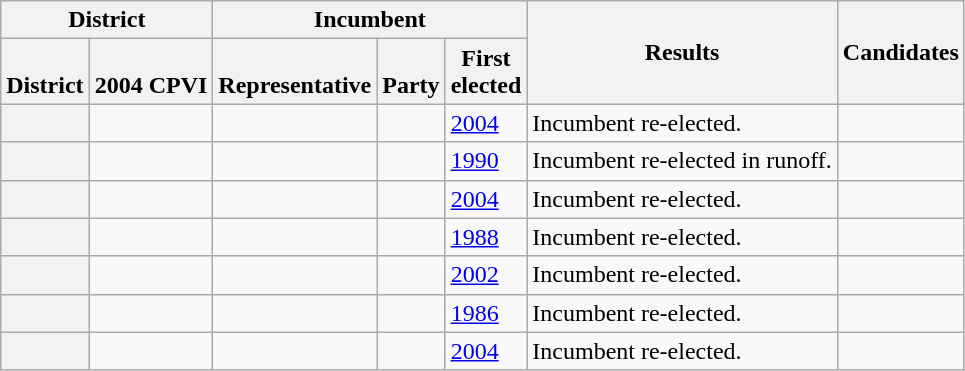<table class="wikitable sortable">
<tr>
<th colspan=2>District</th>
<th colspan=3>Incumbent</th>
<th rowspan=2>Results</th>
<th rowspan=2>Candidates</th>
</tr>
<tr valign=bottom>
<th>District</th>
<th>2004 CPVI</th>
<th>Representative</th>
<th>Party</th>
<th>First<br>elected</th>
</tr>
<tr>
<th></th>
<td></td>
<td></td>
<td></td>
<td><a href='#'>2004</a></td>
<td>Incumbent re-elected.</td>
<td nowrap></td>
</tr>
<tr>
<th></th>
<td></td>
<td></td>
<td></td>
<td><a href='#'>1990</a></td>
<td>Incumbent re-elected in runoff.</td>
<td nowrap></td>
</tr>
<tr>
<th></th>
<td></td>
<td></td>
<td></td>
<td><a href='#'>2004</a></td>
<td>Incumbent re-elected.</td>
<td nowrap></td>
</tr>
<tr>
<th></th>
<td></td>
<td></td>
<td></td>
<td><a href='#'>1988</a></td>
<td>Incumbent re-elected.</td>
<td nowrap></td>
</tr>
<tr>
<th></th>
<td></td>
<td></td>
<td></td>
<td><a href='#'>2002</a></td>
<td>Incumbent re-elected.</td>
<td nowrap></td>
</tr>
<tr>
<th></th>
<td></td>
<td></td>
<td></td>
<td><a href='#'>1986</a></td>
<td>Incumbent re-elected.</td>
<td nowrap></td>
</tr>
<tr>
<th></th>
<td></td>
<td></td>
<td></td>
<td><a href='#'>2004</a></td>
<td>Incumbent re-elected.</td>
<td nowrap></td>
</tr>
</table>
